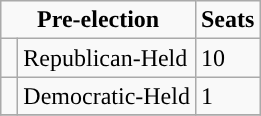<table class= "wikitable">
<tr>
<td colspan= "2" rowspan= "1" align= "center" valign= "top"><strong>Pre-election</strong></td>
<td valign= "top"><strong>Seats</strong><br></td>
</tr>
<tr>
<td style="background-color:"> </td>
<td>Republican-Held</td>
<td>10</td>
</tr>
<tr>
<td style="background-color:"> </td>
<td>Democratic-Held</td>
<td>1</td>
</tr>
<tr>
</tr>
</table>
